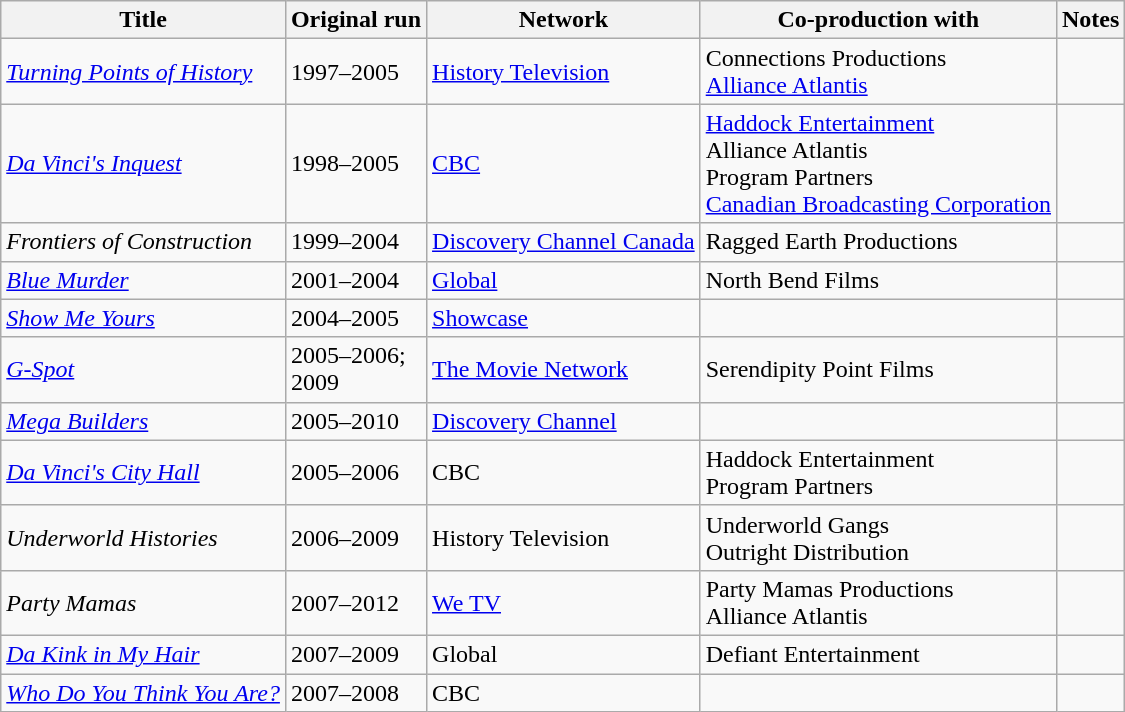<table class="wikitable sortable">
<tr>
<th>Title</th>
<th>Original run</th>
<th>Network</th>
<th>Co-production with</th>
<th>Notes</th>
</tr>
<tr>
<td><em><a href='#'>Turning Points of History</a></em></td>
<td>1997–2005</td>
<td><a href='#'>History Television</a></td>
<td>Connections Productions<br><a href='#'>Alliance Atlantis</a></td>
<td></td>
</tr>
<tr>
<td><em><a href='#'>Da Vinci's Inquest</a></em></td>
<td>1998–2005</td>
<td><a href='#'>CBC</a></td>
<td><a href='#'>Haddock Entertainment</a><br>Alliance Atlantis<br>Program Partners<br><a href='#'>Canadian Broadcasting Corporation</a></td>
<td></td>
</tr>
<tr>
<td><em>Frontiers of Construction</em></td>
<td>1999–2004</td>
<td><a href='#'>Discovery Channel Canada</a></td>
<td>Ragged Earth Productions</td>
<td></td>
</tr>
<tr>
<td><em><a href='#'>Blue Murder</a></em></td>
<td>2001–2004</td>
<td><a href='#'>Global</a></td>
<td>North Bend Films</td>
<td></td>
</tr>
<tr>
<td><em><a href='#'>Show Me Yours</a></em></td>
<td>2004–2005</td>
<td><a href='#'>Showcase</a></td>
<td></td>
<td></td>
</tr>
<tr>
<td><em><a href='#'>G-Spot</a></em></td>
<td>2005–2006;<br>2009</td>
<td><a href='#'>The Movie Network</a></td>
<td>Serendipity Point Films</td>
<td></td>
</tr>
<tr>
<td><em><a href='#'>Mega Builders</a></em></td>
<td>2005–2010</td>
<td><a href='#'>Discovery Channel</a></td>
<td></td>
<td></td>
</tr>
<tr>
<td><em><a href='#'>Da Vinci's City Hall</a></em></td>
<td>2005–2006</td>
<td>CBC</td>
<td>Haddock Entertainment<br>Program Partners</td>
<td></td>
</tr>
<tr>
<td><em>Underworld Histories</em></td>
<td>2006–2009</td>
<td>History Television</td>
<td>Underworld Gangs<br>Outright Distribution</td>
<td></td>
</tr>
<tr>
<td><em>Party Mamas</em></td>
<td>2007–2012</td>
<td><a href='#'>We TV</a></td>
<td>Party Mamas Productions<br>Alliance Atlantis</td>
<td></td>
</tr>
<tr>
<td><em><a href='#'>Da Kink in My Hair</a></em></td>
<td>2007–2009</td>
<td>Global</td>
<td>Defiant Entertainment</td>
<td></td>
</tr>
<tr>
<td><em><a href='#'>Who Do You Think You Are?</a></em></td>
<td>2007–2008</td>
<td>CBC</td>
<td></td>
<td></td>
</tr>
</table>
